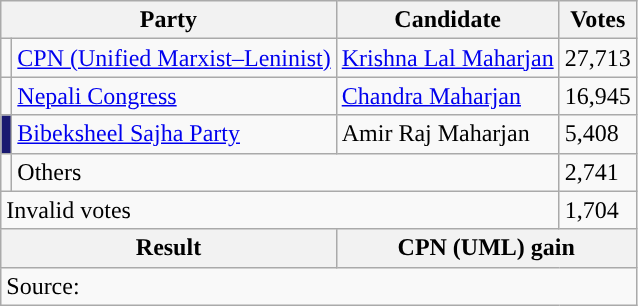<table class="wikitable">
<tr>
<th colspan="2">Party</th>
<th>Candidate</th>
<th>Votes</th>
</tr>
<tr>
<td style="background-color:"></td>
<td><a href='#'>CPN (Unified Marxist–Leninist)</a></td>
<td><a href='#'>Krishna Lal Maharjan</a></td>
<td>27,713</td>
</tr>
<tr>
<td style="background-color:"></td>
<td><a href='#'>Nepali Congress</a></td>
<td><a href='#'>Chandra Maharjan</a></td>
<td>16,945</td>
</tr>
<tr>
<td style="background-color:midnightblue"></td>
<td><a href='#'>Bibeksheel Sajha Party</a></td>
<td>Amir Raj Maharjan</td>
<td>5,408</td>
</tr>
<tr>
<td></td>
<td colspan="2">Others</td>
<td>2,741</td>
</tr>
<tr>
<td colspan="3">Invalid votes</td>
<td>1,704</td>
</tr>
<tr>
<th colspan="2">Result</th>
<th colspan="2">CPN (UML) gain</th>
</tr>
<tr>
<td colspan="4">Source: </td>
</tr>
</table>
